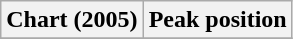<table class="wikitable sortable plainrowheaders" style="text-align:center;">
<tr>
<th>Chart (2005)</th>
<th>Peak position</th>
</tr>
<tr>
</tr>
</table>
